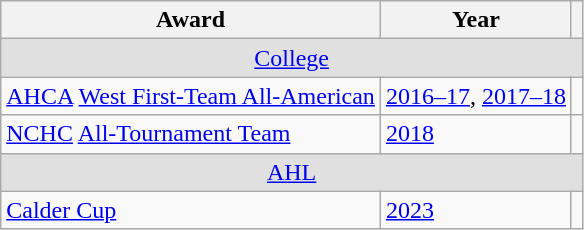<table class="wikitable">
<tr>
<th>Award</th>
<th>Year</th>
<th></th>
</tr>
<tr ALIGN="center" bgcolor="#e0e0e0">
<td colspan="3"><a href='#'>College</a></td>
</tr>
<tr>
<td><a href='#'>AHCA</a> <a href='#'>West First-Team All-American</a></td>
<td><a href='#'>2016–17</a>, <a href='#'>2017–18</a></td>
<td></td>
</tr>
<tr>
<td><a href='#'>NCHC</a> <a href='#'>All-Tournament Team</a></td>
<td><a href='#'>2018</a></td>
<td></td>
</tr>
<tr ALIGN="center" bgcolor="#e0e0e0">
<td colspan="4"><a href='#'>AHL</a></td>
</tr>
<tr>
<td><a href='#'>Calder Cup</a></td>
<td><a href='#'>2023</a></td>
<td></td>
</tr>
</table>
